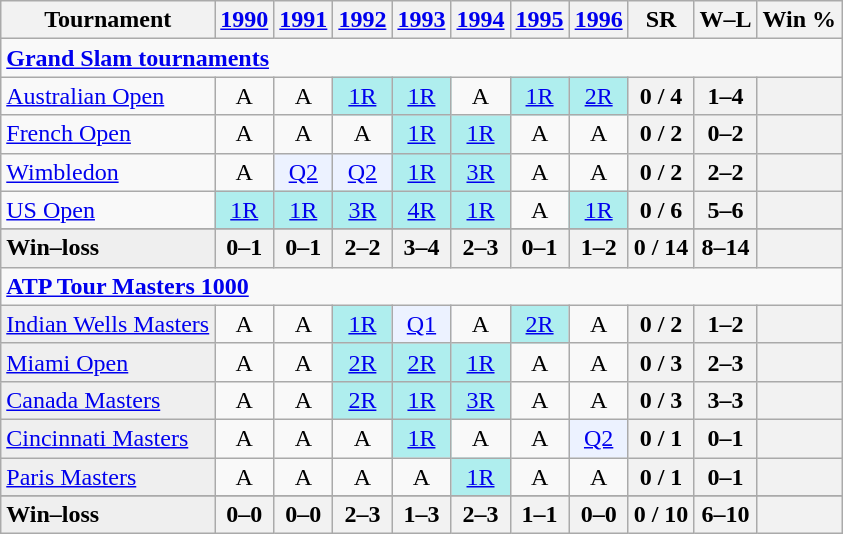<table class=wikitable style=text-align:center>
<tr>
<th>Tournament</th>
<th><a href='#'>1990</a></th>
<th><a href='#'>1991</a></th>
<th><a href='#'>1992</a></th>
<th><a href='#'>1993</a></th>
<th><a href='#'>1994</a></th>
<th><a href='#'>1995</a></th>
<th><a href='#'>1996</a></th>
<th>SR</th>
<th>W–L</th>
<th>Win %</th>
</tr>
<tr>
<td colspan=25 style=text-align:left><a href='#'><strong>Grand Slam tournaments</strong></a></td>
</tr>
<tr>
<td align=left><a href='#'>Australian Open</a></td>
<td>A</td>
<td>A</td>
<td style=background:#afeeee><a href='#'>1R</a></td>
<td style=background:#afeeee><a href='#'>1R</a></td>
<td>A</td>
<td style=background:#afeeee><a href='#'>1R</a></td>
<td style=background:#afeeee><a href='#'>2R</a></td>
<th>0 / 4</th>
<th>1–4</th>
<th></th>
</tr>
<tr>
<td align=left><a href='#'>French Open</a></td>
<td>A</td>
<td>A</td>
<td>A</td>
<td style=background:#afeeee><a href='#'>1R</a></td>
<td style=background:#afeeee><a href='#'>1R</a></td>
<td>A</td>
<td>A</td>
<th>0 / 2</th>
<th>0–2</th>
<th></th>
</tr>
<tr>
<td align=left><a href='#'>Wimbledon</a></td>
<td>A</td>
<td style=background:#ecf2ff><a href='#'>Q2</a></td>
<td style=background:#ecf2ff><a href='#'>Q2</a></td>
<td style=background:#afeeee><a href='#'>1R</a></td>
<td style=background:#afeeee><a href='#'>3R</a></td>
<td>A</td>
<td>A</td>
<th>0 / 2</th>
<th>2–2</th>
<th></th>
</tr>
<tr>
<td align=left><a href='#'>US Open</a></td>
<td style=background:#afeeee><a href='#'>1R</a></td>
<td style=background:#afeeee><a href='#'>1R</a></td>
<td style=background:#afeeee><a href='#'>3R</a></td>
<td style=background:#afeeee><a href='#'>4R</a></td>
<td style=background:#afeeee><a href='#'>1R</a></td>
<td>A</td>
<td style=background:#afeeee><a href='#'>1R</a></td>
<th>0 / 6</th>
<th>5–6</th>
<th></th>
</tr>
<tr>
</tr>
<tr style=font-weight:bold;background:#efefef>
<td style=text-align:left>Win–loss</td>
<th>0–1</th>
<th>0–1</th>
<th>2–2</th>
<th>3–4</th>
<th>2–3</th>
<th>0–1</th>
<th>1–2</th>
<th>0 / 14</th>
<th>8–14</th>
<th></th>
</tr>
<tr>
<td colspan=25 style=text-align:left><strong><a href='#'>ATP Tour Masters 1000</a></strong></td>
</tr>
<tr>
<td bgcolor=efefef align=left><a href='#'>Indian Wells Masters</a></td>
<td>A</td>
<td>A</td>
<td bgcolor=afeeee><a href='#'>1R</a></td>
<td bgcolor=ecf2ff><a href='#'>Q1</a></td>
<td>A</td>
<td bgcolor=afeeee><a href='#'>2R</a></td>
<td>A</td>
<th>0 / 2</th>
<th>1–2</th>
<th></th>
</tr>
<tr>
<td bgcolor=efefef align=left><a href='#'>Miami Open</a></td>
<td>A</td>
<td>A</td>
<td bgcolor=afeeee><a href='#'>2R</a></td>
<td bgcolor=afeeee><a href='#'>2R</a></td>
<td bgcolor=afeeee><a href='#'>1R</a></td>
<td>A</td>
<td>A</td>
<th>0 / 3</th>
<th>2–3</th>
<th></th>
</tr>
<tr>
<td bgcolor=efefef align=left><a href='#'>Canada Masters</a></td>
<td>A</td>
<td>A</td>
<td bgcolor=afeeee><a href='#'>2R</a></td>
<td bgcolor=afeeee><a href='#'>1R</a></td>
<td bgcolor=afeeee><a href='#'>3R</a></td>
<td>A</td>
<td>A</td>
<th>0 / 3</th>
<th>3–3</th>
<th></th>
</tr>
<tr>
<td bgcolor=efefef align=left><a href='#'>Cincinnati Masters</a></td>
<td>A</td>
<td>A</td>
<td>A</td>
<td bgcolor=afeeee><a href='#'>1R</a></td>
<td>A</td>
<td>A</td>
<td bgcolor=ecf2ff><a href='#'>Q2</a></td>
<th>0 / 1</th>
<th>0–1</th>
<th></th>
</tr>
<tr>
<td bgcolor=efefef align=left><a href='#'>Paris Masters</a></td>
<td>A</td>
<td>A</td>
<td>A</td>
<td>A</td>
<td bgcolor=afeeee><a href='#'>1R</a></td>
<td>A</td>
<td>A</td>
<th>0 / 1</th>
<th>0–1</th>
<th></th>
</tr>
<tr>
</tr>
<tr style=font-weight:bold;background:#efefef>
<td style=text-align:left>Win–loss</td>
<th>0–0</th>
<th>0–0</th>
<th>2–3</th>
<th>1–3</th>
<th>2–3</th>
<th>1–1</th>
<th>0–0</th>
<th>0 / 10</th>
<th>6–10</th>
<th></th>
</tr>
</table>
